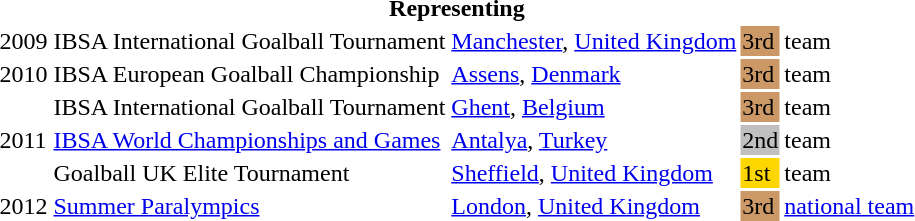<table>
<tr>
<th colspan="5">Representing </th>
</tr>
<tr>
<td>2009</td>
<td>IBSA International Goalball Tournament</td>
<td><a href='#'>Manchester</a>, <a href='#'>United Kingdom</a></td>
<td bgcolor="#cc9966">3rd</td>
<td>team</td>
</tr>
<tr>
<td>2010</td>
<td>IBSA European Goalball Championship</td>
<td><a href='#'>Assens</a>, <a href='#'>Denmark</a></td>
<td bgcolor="#cc9966">3rd</td>
<td>team</td>
</tr>
<tr>
<td rowspan=3>2011</td>
<td>IBSA International Goalball Tournament</td>
<td><a href='#'>Ghent</a>, <a href='#'>Belgium</a></td>
<td bgcolor="#cc9966">3rd</td>
<td>team</td>
</tr>
<tr>
<td><a href='#'>IBSA World Championships and Games</a></td>
<td><a href='#'>Antalya</a>, <a href='#'>Turkey</a></td>
<td bgcolor="silver">2nd</td>
<td>team</td>
</tr>
<tr>
<td>Goalball UK Elite Tournament</td>
<td><a href='#'>Sheffield</a>, <a href='#'>United Kingdom</a></td>
<td bgcolor="gold">1st</td>
<td>team</td>
</tr>
<tr>
<td>2012</td>
<td><a href='#'>Summer Paralympics</a></td>
<td><a href='#'>London</a>, <a href='#'>United Kingdom</a></td>
<td bgcolor="#cc9966">3rd</td>
<td><a href='#'>national team</a></td>
</tr>
</table>
